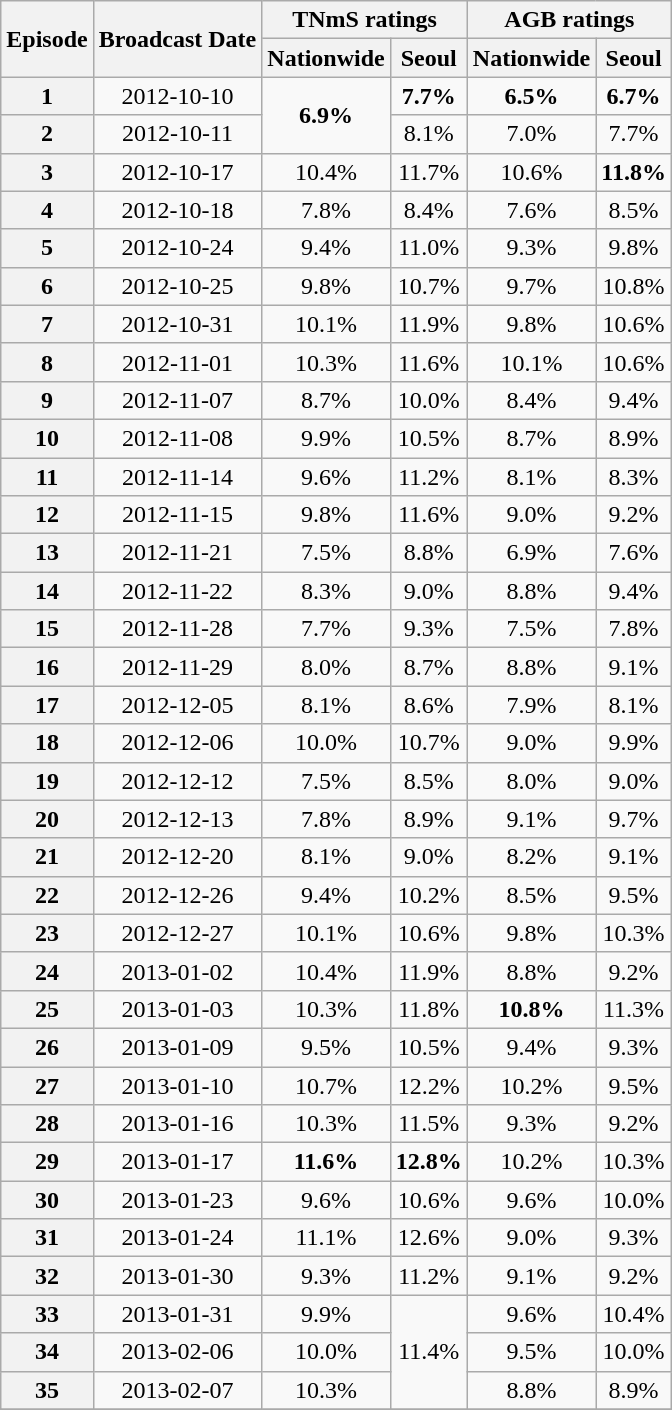<table class=wikitable>
<tr align=center>
<th rowspan="2">Episode</th>
<th rowspan="2">Broadcast Date</th>
<th colspan="2">TNmS ratings</th>
<th colspan="2">AGB ratings</th>
</tr>
<tr>
<th>Nationwide</th>
<th>Seoul</th>
<th>Nationwide</th>
<th>Seoul</th>
</tr>
<tr align=center>
<th>1</th>
<td>2012-10-10</td>
<td rowspan=2><span><strong>6.9%</strong></span></td>
<td><span><strong>7.7%</strong></span></td>
<td><span><strong>6.5%</strong></span></td>
<td><span><strong>6.7%</strong></span></td>
</tr>
<tr align=center>
<th>2</th>
<td>2012-10-11</td>
<td>8.1%</td>
<td>7.0%</td>
<td>7.7%</td>
</tr>
<tr align=center>
<th>3</th>
<td>2012-10-17</td>
<td>10.4%</td>
<td>11.7%</td>
<td>10.6%</td>
<td><span><strong>11.8%</strong></span></td>
</tr>
<tr align=center>
<th>4</th>
<td>2012-10-18</td>
<td>7.8%</td>
<td>8.4%</td>
<td>7.6%</td>
<td>8.5%</td>
</tr>
<tr align=center>
<th>5</th>
<td>2012-10-24</td>
<td>9.4%</td>
<td>11.0%</td>
<td>9.3%</td>
<td>9.8%</td>
</tr>
<tr align=center>
<th>6</th>
<td>2012-10-25</td>
<td>9.8%</td>
<td>10.7%</td>
<td>9.7%</td>
<td>10.8%</td>
</tr>
<tr align=center>
<th>7</th>
<td>2012-10-31</td>
<td>10.1%</td>
<td>11.9%</td>
<td>9.8%</td>
<td>10.6%</td>
</tr>
<tr align=center>
<th>8</th>
<td>2012-11-01</td>
<td>10.3%</td>
<td>11.6%</td>
<td>10.1%</td>
<td>10.6%</td>
</tr>
<tr align=center>
<th>9</th>
<td>2012-11-07</td>
<td>8.7%</td>
<td>10.0%</td>
<td>8.4%</td>
<td>9.4%</td>
</tr>
<tr align=center>
<th>10</th>
<td>2012-11-08</td>
<td>9.9%</td>
<td>10.5%</td>
<td>8.7%</td>
<td>8.9%</td>
</tr>
<tr align=center>
<th>11</th>
<td>2012-11-14</td>
<td>9.6%</td>
<td>11.2%</td>
<td>8.1%</td>
<td>8.3%</td>
</tr>
<tr align=center>
<th>12</th>
<td>2012-11-15</td>
<td>9.8%</td>
<td>11.6%</td>
<td>9.0%</td>
<td>9.2%</td>
</tr>
<tr align=center>
<th>13</th>
<td>2012-11-21</td>
<td>7.5%</td>
<td>8.8%</td>
<td>6.9%</td>
<td>7.6%</td>
</tr>
<tr align=center>
<th>14</th>
<td>2012-11-22</td>
<td>8.3%</td>
<td>9.0%</td>
<td>8.8%</td>
<td>9.4%</td>
</tr>
<tr align=center>
<th>15</th>
<td>2012-11-28</td>
<td>7.7%</td>
<td>9.3%</td>
<td>7.5%</td>
<td>7.8%</td>
</tr>
<tr align=center>
<th>16</th>
<td>2012-11-29</td>
<td>8.0%</td>
<td>8.7%</td>
<td>8.8%</td>
<td>9.1%</td>
</tr>
<tr align=center>
<th>17</th>
<td>2012-12-05</td>
<td>8.1%</td>
<td>8.6%</td>
<td>7.9%</td>
<td>8.1%</td>
</tr>
<tr align=center>
<th>18</th>
<td>2012-12-06</td>
<td>10.0%</td>
<td>10.7%</td>
<td>9.0%</td>
<td>9.9%</td>
</tr>
<tr align=center>
<th>19</th>
<td>2012-12-12</td>
<td>7.5%</td>
<td>8.5%</td>
<td>8.0%</td>
<td>9.0%</td>
</tr>
<tr align=center>
<th>20</th>
<td>2012-12-13</td>
<td>7.8%</td>
<td>8.9%</td>
<td>9.1%</td>
<td>9.7%</td>
</tr>
<tr align=center>
<th>21</th>
<td>2012-12-20</td>
<td>8.1%</td>
<td>9.0%</td>
<td>8.2%</td>
<td>9.1%</td>
</tr>
<tr align=center>
<th>22</th>
<td>2012-12-26</td>
<td>9.4%</td>
<td>10.2%</td>
<td>8.5%</td>
<td>9.5%</td>
</tr>
<tr align=center>
<th>23</th>
<td>2012-12-27</td>
<td>10.1%</td>
<td>10.6%</td>
<td>9.8%</td>
<td>10.3%</td>
</tr>
<tr align=center>
<th>24</th>
<td>2013-01-02</td>
<td>10.4%</td>
<td>11.9%</td>
<td>8.8%</td>
<td>9.2%</td>
</tr>
<tr align=center>
<th>25</th>
<td>2013-01-03</td>
<td>10.3%</td>
<td>11.8%</td>
<td><span><strong>10.8%</strong></span></td>
<td>11.3%</td>
</tr>
<tr align=center>
<th>26</th>
<td>2013-01-09</td>
<td>9.5%</td>
<td>10.5%</td>
<td>9.4%</td>
<td>9.3%</td>
</tr>
<tr align=center>
<th>27</th>
<td>2013-01-10</td>
<td>10.7%</td>
<td>12.2%</td>
<td>10.2%</td>
<td>9.5%</td>
</tr>
<tr align=center>
<th>28</th>
<td>2013-01-16</td>
<td>10.3%</td>
<td>11.5%</td>
<td>9.3%</td>
<td>9.2%</td>
</tr>
<tr align=center>
<th>29</th>
<td>2013-01-17</td>
<td><span><strong>11.6%</strong></span></td>
<td><span><strong>12.8%</strong></span></td>
<td>10.2%</td>
<td>10.3%</td>
</tr>
<tr align=center>
<th>30</th>
<td>2013-01-23</td>
<td>9.6%</td>
<td>10.6%</td>
<td>9.6%</td>
<td>10.0%</td>
</tr>
<tr align=center>
<th>31</th>
<td>2013-01-24</td>
<td>11.1%</td>
<td>12.6%</td>
<td>9.0%</td>
<td>9.3%</td>
</tr>
<tr align=center>
<th>32</th>
<td>2013-01-30</td>
<td>9.3%</td>
<td>11.2%</td>
<td>9.1%</td>
<td>9.2%</td>
</tr>
<tr align=center>
<th>33</th>
<td>2013-01-31</td>
<td>9.9%</td>
<td rowspan=3>11.4%</td>
<td>9.6%</td>
<td>10.4%</td>
</tr>
<tr align=center>
<th>34</th>
<td>2013-02-06</td>
<td>10.0%</td>
<td>9.5%</td>
<td>10.0%</td>
</tr>
<tr align=center>
<th>35</th>
<td>2013-02-07</td>
<td>10.3%</td>
<td>8.8%</td>
<td>8.9%</td>
</tr>
<tr align=center>
</tr>
</table>
